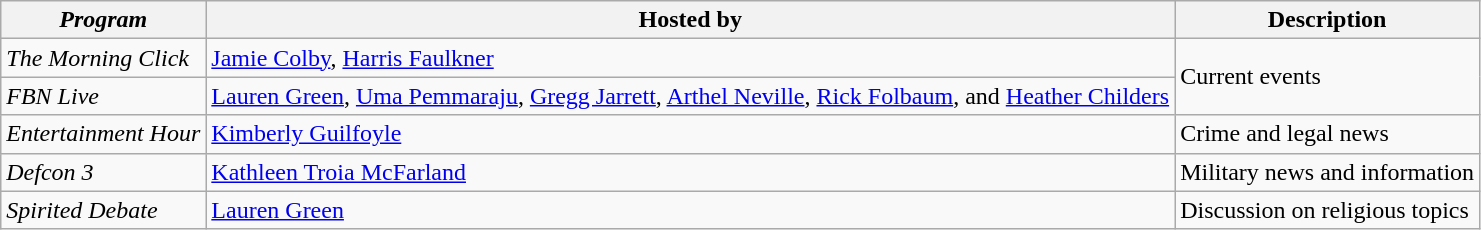<table class="wikitable">
<tr>
<th><em>Program</em></th>
<th>Hosted by</th>
<th>Description</th>
</tr>
<tr>
<td><em>The Morning Click</em></td>
<td><a href='#'>Jamie Colby</a>, <a href='#'>Harris Faulkner</a></td>
<td rowspan=2>Current events</td>
</tr>
<tr>
<td><em>FBN Live</em></td>
<td><a href='#'>Lauren Green</a>, <a href='#'>Uma Pemmaraju</a>, <a href='#'>Gregg Jarrett</a>, <a href='#'>Arthel Neville</a>, <a href='#'>Rick Folbaum</a>, and <a href='#'>Heather Childers</a></td>
</tr>
<tr>
<td><em>Entertainment Hour</em></td>
<td><a href='#'>Kimberly Guilfoyle</a></td>
<td>Crime and legal news</td>
</tr>
<tr>
<td><em>Defcon 3</em></td>
<td><a href='#'>Kathleen Troia McFarland</a></td>
<td>Military news and information</td>
</tr>
<tr>
<td><em>Spirited Debate</em></td>
<td><a href='#'>Lauren Green</a></td>
<td>Discussion on religious topics</td>
</tr>
</table>
